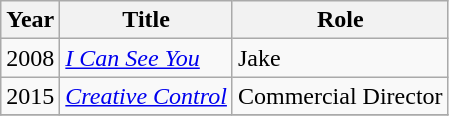<table class="wikitable">
<tr>
<th>Year</th>
<th>Title</th>
<th>Role</th>
</tr>
<tr>
<td>2008</td>
<td><em><a href='#'>I Can See You</a></em></td>
<td>Jake</td>
</tr>
<tr>
<td>2015</td>
<td><em><a href='#'>Creative Control</a> </em></td>
<td>Commercial Director</td>
</tr>
<tr>
</tr>
</table>
